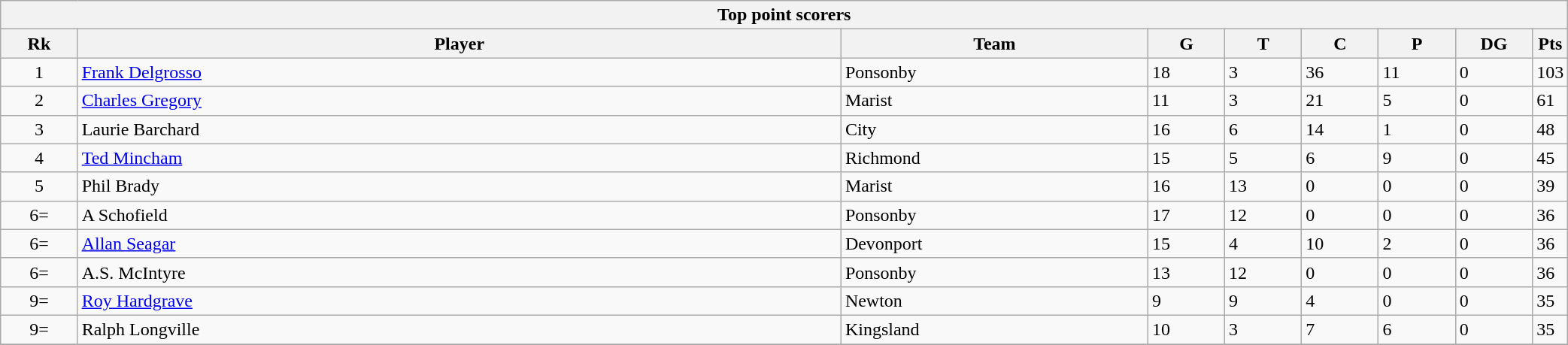<table class="wikitable collapsible sortable" style="text-align:left; font-size:100%; width:110%;">
<tr>
<th colspan="100%">Top point scorers</th>
</tr>
<tr>
<th style="width:5%;">Rk</th>
<th style="width:50%;">Player</th>
<th style="width:20%;">Team</th>
<th style="width:5%;">G</th>
<th style="width:5%;">T</th>
<th style="width:5%;">C</th>
<th style="width:5%;">P</th>
<th style="width:5%;">DG</th>
<th style="width:10%;">Pts<br></th>
</tr>
<tr>
<td style="text-align:center;">1</td>
<td><a href='#'>Frank Delgrosso</a></td>
<td>Ponsonby</td>
<td>18</td>
<td>3</td>
<td>36</td>
<td>11</td>
<td>0</td>
<td>103</td>
</tr>
<tr>
<td style="text-align:center;">2</td>
<td><a href='#'>Charles Gregory</a></td>
<td>Marist</td>
<td>11</td>
<td>3</td>
<td>21</td>
<td>5</td>
<td>0</td>
<td>61</td>
</tr>
<tr>
<td style="text-align:center;">3</td>
<td>Laurie Barchard</td>
<td>City</td>
<td>16</td>
<td>6</td>
<td>14</td>
<td>1</td>
<td>0</td>
<td>48</td>
</tr>
<tr>
<td style="text-align:center;">4</td>
<td><a href='#'>Ted Mincham</a></td>
<td>Richmond</td>
<td>15</td>
<td>5</td>
<td>6</td>
<td>9</td>
<td>0</td>
<td>45</td>
</tr>
<tr>
<td style="text-align:center;">5</td>
<td>Phil Brady</td>
<td>Marist</td>
<td>16</td>
<td>13</td>
<td>0</td>
<td>0</td>
<td>0</td>
<td>39</td>
</tr>
<tr>
<td style="text-align:center;">6=</td>
<td>A Schofield</td>
<td>Ponsonby</td>
<td>17</td>
<td>12</td>
<td>0</td>
<td>0</td>
<td>0</td>
<td>36</td>
</tr>
<tr>
<td style="text-align:center;">6=</td>
<td><a href='#'>Allan Seagar</a></td>
<td>Devonport</td>
<td>15</td>
<td>4</td>
<td>10</td>
<td>2</td>
<td>0</td>
<td>36</td>
</tr>
<tr>
<td style="text-align:center;">6=</td>
<td>A.S. McIntyre</td>
<td>Ponsonby</td>
<td>13</td>
<td>12</td>
<td>0</td>
<td>0</td>
<td>0</td>
<td>36</td>
</tr>
<tr>
<td style="text-align:center;">9=</td>
<td><a href='#'>Roy Hardgrave</a></td>
<td>Newton</td>
<td>9</td>
<td>9</td>
<td>4</td>
<td>0</td>
<td>0</td>
<td>35</td>
</tr>
<tr>
<td style="text-align:center;">9=</td>
<td>Ralph Longville</td>
<td>Kingsland</td>
<td>10</td>
<td>3</td>
<td>7</td>
<td>6</td>
<td>0</td>
<td>35</td>
</tr>
<tr>
</tr>
</table>
